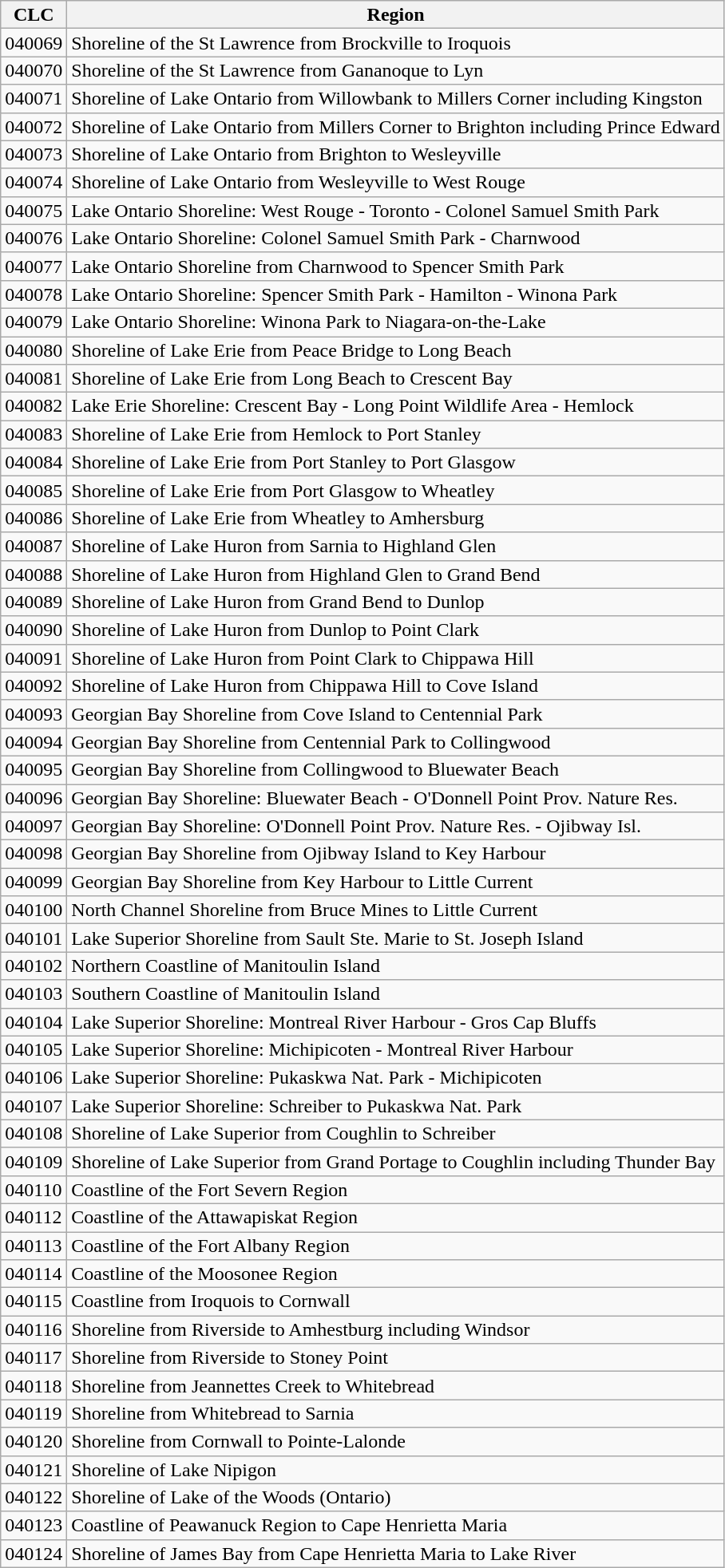<table class="wikitable" style="line-height: 100%;">
<tr>
<th>CLC</th>
<th>Region</th>
</tr>
<tr>
<td>040069</td>
<td>Shoreline of the St Lawrence from Brockville to Iroquois</td>
</tr>
<tr>
<td>040070</td>
<td>Shoreline of the St Lawrence from Gananoque to Lyn</td>
</tr>
<tr>
<td>040071</td>
<td>Shoreline of Lake Ontario from Willowbank to Millers Corner including Kingston</td>
</tr>
<tr>
<td>040072</td>
<td>Shoreline of Lake Ontario from Millers Corner to Brighton including Prince Edward</td>
</tr>
<tr>
<td>040073</td>
<td>Shoreline of Lake Ontario from Brighton to Wesleyville</td>
</tr>
<tr>
<td>040074</td>
<td>Shoreline of Lake Ontario from Wesleyville to West Rouge</td>
</tr>
<tr>
<td>040075</td>
<td>Lake Ontario Shoreline: West Rouge - Toronto - Colonel Samuel Smith Park</td>
</tr>
<tr>
<td>040076</td>
<td>Lake Ontario Shoreline: Colonel Samuel Smith Park - Charnwood</td>
</tr>
<tr>
<td>040077</td>
<td>Lake Ontario Shoreline from Charnwood to Spencer Smith Park</td>
</tr>
<tr>
<td>040078</td>
<td>Lake Ontario Shoreline: Spencer Smith Park - Hamilton - Winona Park</td>
</tr>
<tr>
<td>040079</td>
<td>Lake Ontario Shoreline: Winona Park to Niagara-on-the-Lake</td>
</tr>
<tr>
<td>040080</td>
<td>Shoreline of Lake Erie from Peace Bridge to Long Beach</td>
</tr>
<tr>
<td>040081</td>
<td>Shoreline of Lake Erie from Long Beach to Crescent Bay</td>
</tr>
<tr>
<td>040082</td>
<td>Lake Erie Shoreline: Crescent Bay - Long Point Wildlife Area - Hemlock</td>
</tr>
<tr>
<td>040083</td>
<td>Shoreline of Lake Erie from Hemlock to Port Stanley</td>
</tr>
<tr>
<td>040084</td>
<td>Shoreline of Lake Erie from Port Stanley to Port Glasgow</td>
</tr>
<tr>
<td>040085</td>
<td>Shoreline of Lake Erie from Port Glasgow to Wheatley</td>
</tr>
<tr>
<td>040086</td>
<td>Shoreline of Lake Erie from Wheatley to Amhersburg</td>
</tr>
<tr>
<td>040087</td>
<td>Shoreline of Lake Huron from Sarnia to Highland Glen</td>
</tr>
<tr>
<td>040088</td>
<td>Shoreline of Lake Huron from Highland Glen to Grand Bend</td>
</tr>
<tr>
<td>040089</td>
<td>Shoreline of Lake Huron from Grand Bend to Dunlop</td>
</tr>
<tr>
<td>040090</td>
<td>Shoreline of Lake Huron from Dunlop to Point Clark</td>
</tr>
<tr>
<td>040091</td>
<td>Shoreline of Lake Huron from Point Clark to Chippawa Hill</td>
</tr>
<tr>
<td>040092</td>
<td>Shoreline of Lake Huron from Chippawa Hill to Cove Island</td>
</tr>
<tr>
<td>040093</td>
<td>Georgian Bay Shoreline from Cove Island to Centennial Park</td>
</tr>
<tr>
<td>040094</td>
<td>Georgian Bay Shoreline from Centennial Park to Collingwood</td>
</tr>
<tr>
<td>040095</td>
<td>Georgian Bay Shoreline from Collingwood to Bluewater Beach</td>
</tr>
<tr>
<td>040096</td>
<td>Georgian Bay Shoreline: Bluewater Beach - O'Donnell Point Prov. Nature Res.</td>
</tr>
<tr>
<td>040097</td>
<td>Georgian Bay Shoreline: O'Donnell Point Prov. Nature Res. - Ojibway Isl.</td>
</tr>
<tr>
<td>040098</td>
<td>Georgian Bay Shoreline from Ojibway Island to Key Harbour</td>
</tr>
<tr>
<td>040099</td>
<td>Georgian Bay Shoreline from Key Harbour to Little Current</td>
</tr>
<tr>
<td>040100</td>
<td>North Channel Shoreline from Bruce Mines to Little Current</td>
</tr>
<tr>
<td>040101</td>
<td>Lake Superior Shoreline from Sault Ste. Marie to St. Joseph Island</td>
</tr>
<tr>
<td>040102</td>
<td>Northern Coastline of Manitoulin Island</td>
</tr>
<tr>
<td>040103</td>
<td>Southern Coastline of Manitoulin Island</td>
</tr>
<tr>
<td>040104</td>
<td>Lake Superior Shoreline: Montreal River Harbour - Gros Cap Bluffs</td>
</tr>
<tr>
<td>040105</td>
<td>Lake Superior Shoreline: Michipicoten - Montreal River Harbour</td>
</tr>
<tr>
<td>040106</td>
<td>Lake Superior Shoreline: Pukaskwa Nat. Park - Michipicoten</td>
</tr>
<tr>
<td>040107</td>
<td>Lake Superior Shoreline: Schreiber to Pukaskwa Nat. Park</td>
</tr>
<tr>
<td>040108</td>
<td>Shoreline of Lake Superior from Coughlin to Schreiber</td>
</tr>
<tr>
<td>040109</td>
<td>Shoreline of Lake Superior from Grand Portage to Coughlin including Thunder Bay</td>
</tr>
<tr>
<td>040110</td>
<td>Coastline of the Fort Severn Region</td>
</tr>
<tr>
<td>040112</td>
<td>Coastline of the Attawapiskat Region</td>
</tr>
<tr>
<td>040113</td>
<td>Coastline of the Fort Albany Region</td>
</tr>
<tr>
<td>040114</td>
<td>Coastline of the Moosonee Region</td>
</tr>
<tr>
<td>040115</td>
<td>Coastline from Iroquois to Cornwall</td>
</tr>
<tr>
<td>040116</td>
<td>Shoreline from Riverside to Amhestburg including Windsor</td>
</tr>
<tr>
<td>040117</td>
<td>Shoreline from Riverside to Stoney Point</td>
</tr>
<tr>
<td>040118</td>
<td>Shoreline from Jeannettes Creek to Whitebread</td>
</tr>
<tr>
<td>040119</td>
<td>Shoreline from Whitebread to Sarnia</td>
</tr>
<tr>
<td>040120</td>
<td>Shoreline from Cornwall to Pointe-Lalonde</td>
</tr>
<tr>
<td>040121</td>
<td>Shoreline of Lake Nipigon</td>
</tr>
<tr>
<td>040122</td>
<td>Shoreline of Lake of the Woods (Ontario)</td>
</tr>
<tr>
<td>040123</td>
<td>Coastline of Peawanuck Region to Cape Henrietta Maria</td>
</tr>
<tr>
<td>040124</td>
<td>Shoreline of James Bay from Cape Henrietta Maria to Lake River</td>
</tr>
</table>
